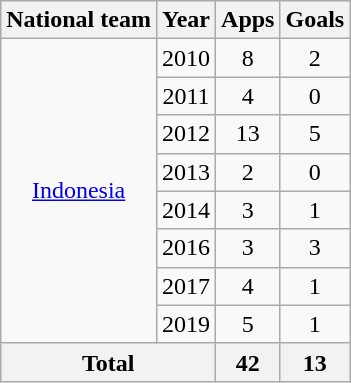<table class="wikitable" style="text-align:center">
<tr>
<th>National team</th>
<th>Year</th>
<th>Apps</th>
<th>Goals</th>
</tr>
<tr>
<td rowspan=8><a href='#'>Indonesia</a></td>
<td>2010</td>
<td>8</td>
<td>2</td>
</tr>
<tr>
<td>2011</td>
<td>4</td>
<td>0</td>
</tr>
<tr>
<td>2012</td>
<td>13</td>
<td>5</td>
</tr>
<tr>
<td>2013</td>
<td>2</td>
<td>0</td>
</tr>
<tr>
<td>2014</td>
<td>3</td>
<td>1</td>
</tr>
<tr>
<td>2016</td>
<td>3</td>
<td>3</td>
</tr>
<tr>
<td>2017</td>
<td>4</td>
<td>1</td>
</tr>
<tr>
<td>2019</td>
<td>5</td>
<td>1</td>
</tr>
<tr>
<th colspan=2>Total</th>
<th>42</th>
<th>13</th>
</tr>
</table>
